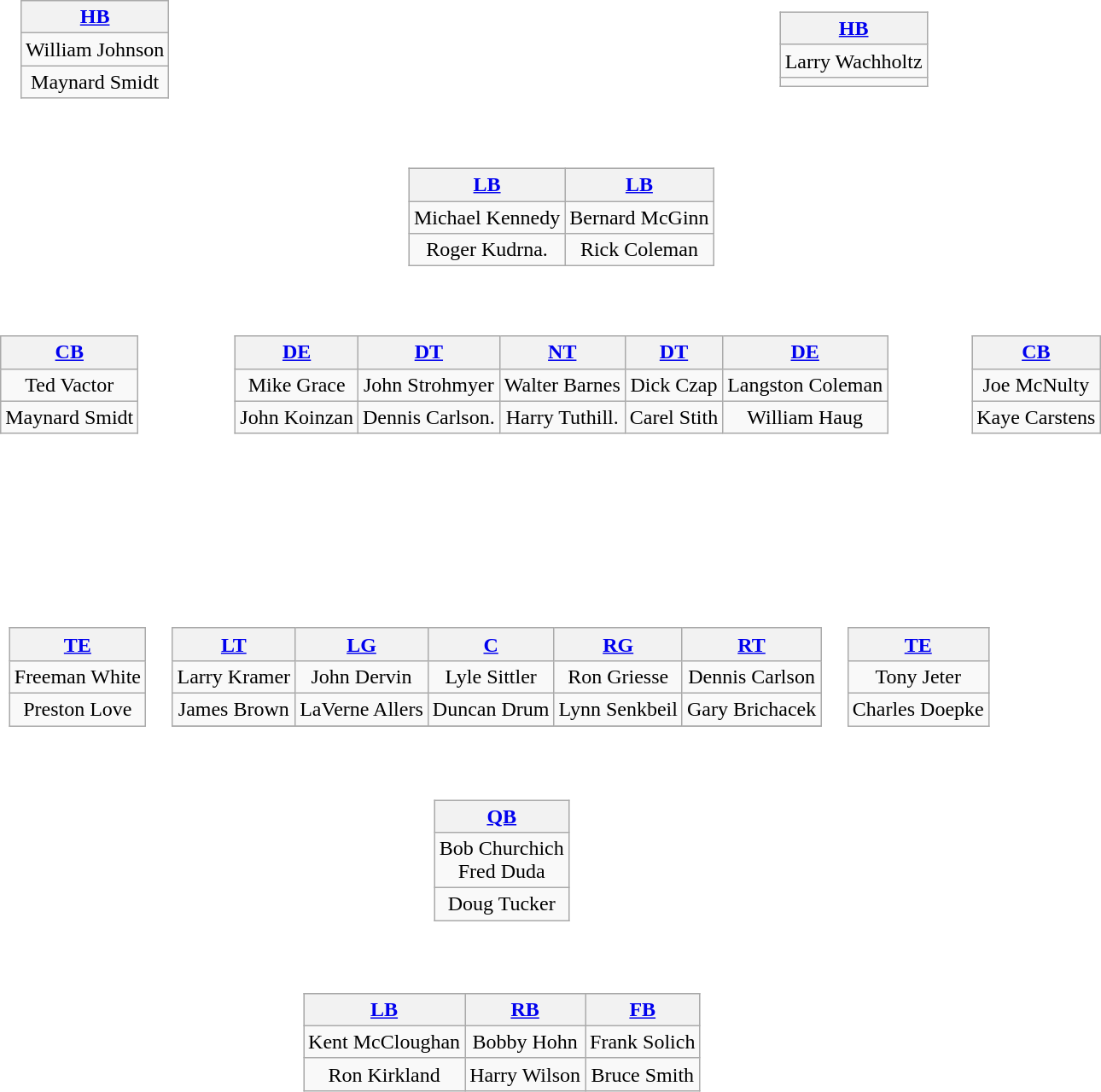<table>
<tr>
<td align="center"><br><table style="width:110%">
<tr>
<td align="right"><br><table class="wikitable" style="text-align:center">
<tr>
<th><a href='#'>HB</a></th>
</tr>
<tr>
<td>William Johnson</td>
</tr>
<tr>
<td>Maynard Smidt</td>
</tr>
</table>
</td>
<td align="right"><br><table class="wikitable" style="text-align:center">
<tr>
<th><a href='#'>HB</a></th>
</tr>
<tr>
<td>Larry Wachholtz</td>
</tr>
<tr>
<td></td>
</tr>
</table>
</td>
</tr>
<tr>
<td align="Center"></td>
<td align="Center"><br><table class="wikitable" style="text-align:center">
<tr>
<th><a href='#'>LB</a></th>
<th><a href='#'>LB</a></th>
</tr>
<tr>
<td>Michael Kennedy</td>
<td>Bernard McGinn</td>
</tr>
<tr>
<td>Roger Kudrna.</td>
<td>Rick Coleman</td>
</tr>
</table>
</td>
<td align="left"></td>
</tr>
<tr>
<td align="left"><br><table class="wikitable" style="text-align:center">
<tr>
<th><a href='#'>CB</a></th>
</tr>
<tr>
<td>Ted Vactor</td>
</tr>
<tr>
<td>Maynard Smidt</td>
</tr>
</table>
</td>
<td align="center"><br><table class="wikitable" style="text-align:center">
<tr>
<th><a href='#'>DE</a></th>
<th><a href='#'>DT</a></th>
<th><a href='#'>NT</a></th>
<th><a href='#'>DT</a></th>
<th><a href='#'>DE</a></th>
</tr>
<tr>
<td>Mike Grace</td>
<td>John Strohmyer</td>
<td>Walter Barnes</td>
<td>Dick Czap</td>
<td>Langston Coleman</td>
</tr>
<tr>
<td>John Koinzan</td>
<td>Dennis Carlson.</td>
<td>Harry Tuthill.</td>
<td>Carel Stith</td>
<td>William Haug</td>
</tr>
</table>
</td>
<td align="right"><br><table class="wikitable" style="text-align:center">
<tr>
<th><a href='#'>CB</a></th>
</tr>
<tr>
<td>Joe McNulty</td>
</tr>
<tr>
<td>Kaye Carstens</td>
</tr>
</table>
</td>
</tr>
</table>
</td>
</tr>
<tr>
<td style="height:3em"></td>
</tr>
<tr>
<td align="center"><br><table style="width:100%">
<tr>
<td align="left"></td>
<td><br><table style="width:100%">
<tr>
<td align="left"><br><table class="wikitable" style="text-align:center">
<tr>
<th><a href='#'>TE</a></th>
</tr>
<tr>
<td>Freeman White</td>
</tr>
<tr>
<td>Preston Love</td>
</tr>
</table>
</td>
<td><br><table class="wikitable" style="text-align:center">
<tr>
<th><a href='#'>LT</a></th>
<th><a href='#'>LG</a></th>
<th><a href='#'>C</a></th>
<th><a href='#'>RG</a></th>
<th><a href='#'>RT</a></th>
</tr>
<tr>
<td>Larry Kramer</td>
<td>John Dervin</td>
<td>Lyle Sittler</td>
<td>Ron Griesse</td>
<td>Dennis Carlson</td>
</tr>
<tr>
<td>James Brown</td>
<td>LaVerne Allers</td>
<td>Duncan Drum</td>
<td>Lynn Senkbeil</td>
<td>Gary Brichacek</td>
</tr>
<tr>
</tr>
</table>
</td>
<td><br><table class="wikitable" style="text-align:center">
<tr>
<th><a href='#'>TE</a></th>
</tr>
<tr>
<td>Tony Jeter</td>
</tr>
<tr>
<td>Charles Doepke</td>
</tr>
</table>
</td>
<td align="right"></td>
</tr>
</table>
</td>
</tr>
<tr>
<td></td>
<td align="center"><br><table class="wikitable" style="text-align:center">
<tr>
<th><a href='#'>QB</a></th>
</tr>
<tr>
<td>Bob Churchich <br> Fred Duda</td>
</tr>
<tr>
<td>Doug Tucker</td>
</tr>
</table>
</td>
</tr>
<tr>
</tr>
<tr>
<td></td>
<td align="center"><br><table class="wikitable" style="text-align:center">
<tr>
<th><a href='#'>LB</a></th>
<th><a href='#'>RB</a></th>
<th><a href='#'>FB</a></th>
</tr>
<tr>
<td>Kent McCloughan</td>
<td>Bobby Hohn</td>
<td>Frank Solich</td>
</tr>
<tr>
<td>Ron Kirkland</td>
<td>Harry Wilson</td>
<td>Bruce Smith</td>
</tr>
</table>
</td>
</tr>
</table>
</td>
</tr>
</table>
